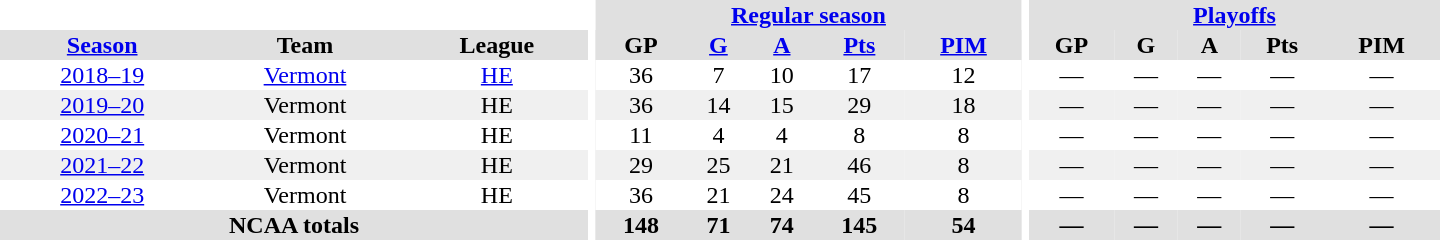<table border="0" cellpadding="1" cellspacing="0" style="text-align:center; width:60em">
<tr bgcolor="#e0e0e0">
<th colspan="3" bgcolor="#ffffff"></th>
<th rowspan="97" bgcolor="#ffffff"></th>
<th colspan="5"><a href='#'>Regular season</a></th>
<th rowspan="97" bgcolor="#ffffff"></th>
<th colspan="5"><a href='#'>Playoffs</a></th>
</tr>
<tr bgcolor="#e0e0e0">
<th><a href='#'>Season</a></th>
<th>Team</th>
<th>League</th>
<th>GP</th>
<th><a href='#'>G</a></th>
<th><a href='#'>A</a></th>
<th><a href='#'>Pts</a></th>
<th><a href='#'>PIM</a></th>
<th>GP</th>
<th>G</th>
<th>A</th>
<th>Pts</th>
<th>PIM</th>
</tr>
<tr>
<td><a href='#'>2018–19</a></td>
<td><a href='#'>Vermont</a></td>
<td><a href='#'>HE</a></td>
<td>36</td>
<td>7</td>
<td>10</td>
<td>17</td>
<td>12</td>
<td>—</td>
<td>—</td>
<td>—</td>
<td>—</td>
<td>—</td>
</tr>
<tr bgcolor="#f0f0f0">
<td><a href='#'>2019–20</a></td>
<td>Vermont</td>
<td>HE</td>
<td>36</td>
<td>14</td>
<td>15</td>
<td>29</td>
<td>18</td>
<td>—</td>
<td>—</td>
<td>—</td>
<td>—</td>
<td>—</td>
</tr>
<tr>
<td><a href='#'>2020–21</a></td>
<td>Vermont</td>
<td>HE</td>
<td>11</td>
<td>4</td>
<td>4</td>
<td>8</td>
<td>8</td>
<td>—</td>
<td>—</td>
<td>—</td>
<td>—</td>
<td>—</td>
</tr>
<tr bgcolor="#f0f0f0">
<td><a href='#'>2021–22</a></td>
<td>Vermont</td>
<td>HE</td>
<td>29</td>
<td>25</td>
<td>21</td>
<td>46</td>
<td>8</td>
<td>—</td>
<td>—</td>
<td>—</td>
<td>—</td>
<td>—</td>
</tr>
<tr>
<td><a href='#'>2022–23</a></td>
<td>Vermont</td>
<td>HE</td>
<td>36</td>
<td>21</td>
<td>24</td>
<td>45</td>
<td>8</td>
<td>—</td>
<td>—</td>
<td>—</td>
<td>—</td>
<td>—</td>
</tr>
<tr bgcolor="#e0e0e0">
<th colspan="3">NCAA totals</th>
<th>148</th>
<th>71</th>
<th>74</th>
<th>145</th>
<th>54</th>
<th>—</th>
<th>—</th>
<th>—</th>
<th>—</th>
<th>—</th>
</tr>
</table>
